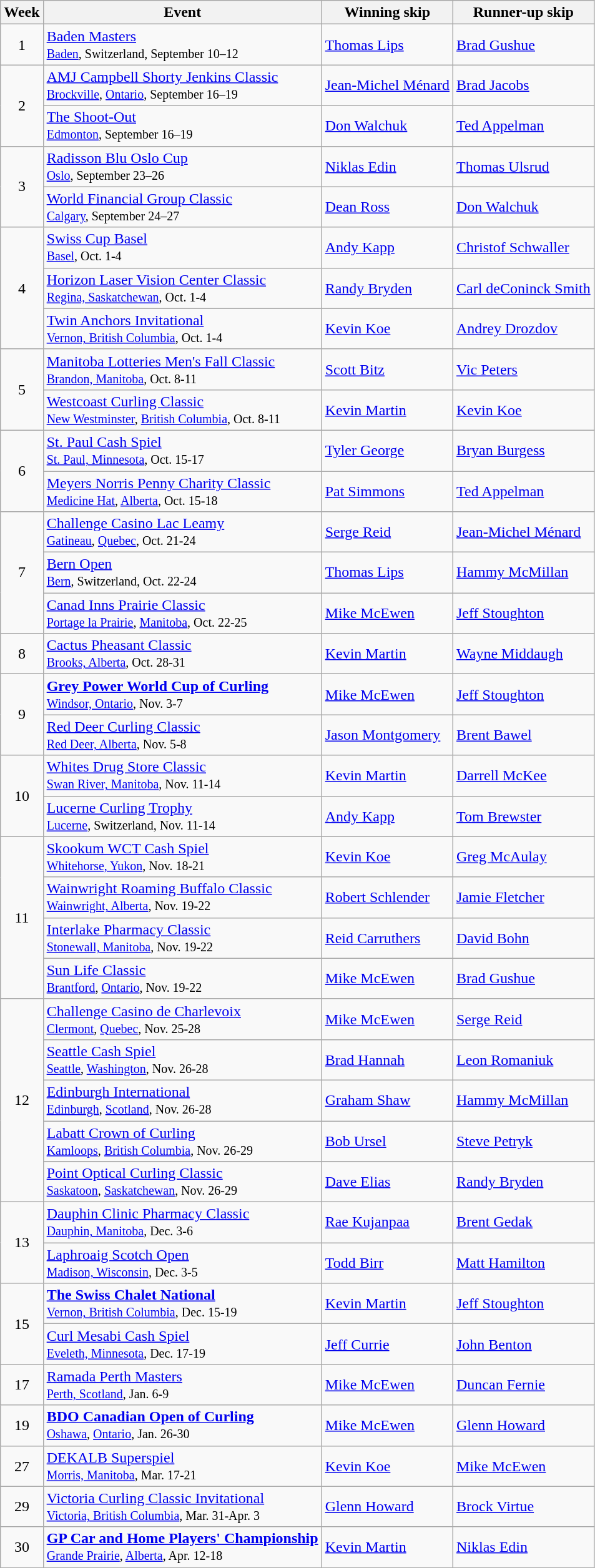<table class="wikitable">
<tr>
<th>Week</th>
<th>Event</th>
<th>Winning skip</th>
<th>Runner-up skip</th>
</tr>
<tr>
<td align=center>1</td>
<td><a href='#'>Baden Masters</a> <br> <small><a href='#'>Baden</a>, Switzerland, September 10–12</small></td>
<td> <a href='#'>Thomas Lips</a></td>
<td> <a href='#'>Brad Gushue</a></td>
</tr>
<tr>
<td rowspan=2 align=center>2</td>
<td><a href='#'>AMJ Campbell Shorty Jenkins Classic</a> <br> <small><a href='#'>Brockville</a>, <a href='#'>Ontario</a>, September 16–19</small></td>
<td> <a href='#'>Jean-Michel Ménard</a></td>
<td> <a href='#'>Brad Jacobs</a></td>
</tr>
<tr>
<td><a href='#'>The Shoot-Out</a> <br> <small><a href='#'>Edmonton</a>, September 16–19</small></td>
<td> <a href='#'>Don Walchuk</a></td>
<td> <a href='#'>Ted Appelman</a></td>
</tr>
<tr>
<td rowspan=2 align=center>3</td>
<td><a href='#'>Radisson Blu Oslo Cup</a> <br> <small><a href='#'>Oslo</a>, September 23–26</small></td>
<td> <a href='#'>Niklas Edin</a></td>
<td> <a href='#'>Thomas Ulsrud</a></td>
</tr>
<tr>
<td><a href='#'>World Financial Group Classic</a> <br> <small><a href='#'>Calgary</a>, September 24–27</small></td>
<td> <a href='#'>Dean Ross</a></td>
<td> <a href='#'>Don Walchuk</a></td>
</tr>
<tr>
<td rowspan=3 align=center>4</td>
<td><a href='#'>Swiss Cup Basel</a> <br> <small><a href='#'>Basel</a>, Oct. 1-4</small></td>
<td> <a href='#'>Andy Kapp</a></td>
<td> <a href='#'>Christof Schwaller</a></td>
</tr>
<tr>
<td><a href='#'>Horizon Laser Vision Center Classic</a> <br> <small><a href='#'>Regina, Saskatchewan</a>, Oct. 1-4</small></td>
<td> <a href='#'>Randy Bryden</a></td>
<td> <a href='#'>Carl deConinck Smith</a></td>
</tr>
<tr>
<td><a href='#'>Twin Anchors Invitational</a> <br> <small><a href='#'>Vernon, British Columbia</a>, Oct. 1-4</small></td>
<td> <a href='#'>Kevin Koe</a></td>
<td> <a href='#'>Andrey Drozdov</a></td>
</tr>
<tr>
<td rowspan=2 align=center>5</td>
<td><a href='#'>Manitoba Lotteries Men's Fall Classic</a> <br> <small><a href='#'>Brandon, Manitoba</a>, Oct. 8-11</small></td>
<td> <a href='#'>Scott Bitz</a></td>
<td> <a href='#'>Vic Peters</a></td>
</tr>
<tr>
<td><a href='#'>Westcoast Curling Classic</a> <br> <small><a href='#'>New Westminster</a>, <a href='#'>British Columbia</a>, Oct. 8-11</small></td>
<td> <a href='#'>Kevin Martin</a></td>
<td> <a href='#'>Kevin Koe</a></td>
</tr>
<tr>
<td rowspan=2 align=center>6</td>
<td><a href='#'>St. Paul Cash Spiel</a> <br> <small><a href='#'>St. Paul, Minnesota</a>, Oct. 15-17</small></td>
<td> <a href='#'>Tyler George</a></td>
<td> <a href='#'>Bryan Burgess</a></td>
</tr>
<tr>
<td><a href='#'>Meyers Norris Penny Charity Classic</a> <br> <small><a href='#'>Medicine Hat</a>, <a href='#'>Alberta</a>, Oct. 15-18</small></td>
<td> <a href='#'>Pat Simmons</a></td>
<td> <a href='#'>Ted Appelman</a></td>
</tr>
<tr>
<td rowspan=3 align=center>7</td>
<td><a href='#'>Challenge Casino Lac Leamy</a> <br> <small><a href='#'>Gatineau</a>, <a href='#'>Quebec</a>, Oct. 21-24</small></td>
<td> <a href='#'>Serge Reid</a></td>
<td> <a href='#'>Jean-Michel Ménard</a></td>
</tr>
<tr>
<td><a href='#'>Bern Open</a> <br> <small><a href='#'>Bern</a>, Switzerland, Oct. 22-24</small></td>
<td> <a href='#'>Thomas Lips</a></td>
<td> <a href='#'>Hammy McMillan</a></td>
</tr>
<tr>
<td><a href='#'>Canad Inns Prairie Classic</a> <br> <small><a href='#'>Portage la Prairie</a>, <a href='#'>Manitoba</a>, Oct. 22-25</small></td>
<td> <a href='#'>Mike McEwen</a></td>
<td> <a href='#'>Jeff Stoughton</a></td>
</tr>
<tr>
<td align=center>8</td>
<td><a href='#'>Cactus Pheasant Classic</a> <br> <small><a href='#'>Brooks, Alberta</a>, Oct. 28-31</small></td>
<td> <a href='#'>Kevin Martin</a></td>
<td> <a href='#'>Wayne Middaugh</a></td>
</tr>
<tr>
<td rowspan=2 align=center>9</td>
<td><strong><a href='#'>Grey Power World Cup of Curling</a></strong> <br> <small><a href='#'>Windsor, Ontario</a>, Nov. 3-7</small></td>
<td> <a href='#'>Mike McEwen</a></td>
<td> <a href='#'>Jeff Stoughton</a></td>
</tr>
<tr>
<td><a href='#'>Red Deer Curling Classic</a> <br> <small><a href='#'>Red Deer, Alberta</a>, Nov. 5-8</small></td>
<td> <a href='#'>Jason Montgomery</a></td>
<td> <a href='#'>Brent Bawel</a></td>
</tr>
<tr>
<td rowspan=2 align=center>10</td>
<td><a href='#'>Whites Drug Store Classic</a> <br> <small><a href='#'>Swan River, Manitoba</a>, Nov. 11-14</small></td>
<td> <a href='#'>Kevin Martin</a></td>
<td> <a href='#'>Darrell McKee</a></td>
</tr>
<tr>
<td><a href='#'>Lucerne Curling Trophy</a> <br> <small><a href='#'>Lucerne</a>, Switzerland, Nov. 11-14</small></td>
<td> <a href='#'>Andy Kapp</a></td>
<td> <a href='#'>Tom Brewster</a></td>
</tr>
<tr>
<td rowspan=4 align=center>11</td>
<td><a href='#'>Skookum WCT Cash Spiel</a> <br> <small><a href='#'>Whitehorse, Yukon</a>, Nov. 18-21</small></td>
<td> <a href='#'>Kevin Koe</a></td>
<td> <a href='#'>Greg McAulay</a></td>
</tr>
<tr>
<td><a href='#'>Wainwright Roaming Buffalo Classic</a> <br> <small><a href='#'>Wainwright, Alberta</a>, Nov. 19-22</small></td>
<td> <a href='#'>Robert Schlender</a></td>
<td> <a href='#'>Jamie Fletcher</a></td>
</tr>
<tr>
<td><a href='#'>Interlake Pharmacy Classic</a> <br> <small><a href='#'>Stonewall, Manitoba</a>, Nov. 19-22</small></td>
<td> <a href='#'>Reid Carruthers</a></td>
<td> <a href='#'>David Bohn</a></td>
</tr>
<tr>
<td><a href='#'>Sun Life Classic</a> <br> <small><a href='#'>Brantford</a>, <a href='#'>Ontario</a>, Nov. 19-22</small></td>
<td> <a href='#'>Mike McEwen</a></td>
<td> <a href='#'>Brad Gushue</a></td>
</tr>
<tr>
<td rowspan=5 align=center>12</td>
<td><a href='#'>Challenge Casino de Charlevoix</a> <br> <small><a href='#'>Clermont</a>, <a href='#'>Quebec</a>, Nov. 25-28</small></td>
<td> <a href='#'>Mike McEwen</a></td>
<td> <a href='#'>Serge Reid</a></td>
</tr>
<tr>
<td><a href='#'>Seattle Cash Spiel</a> <br> <small><a href='#'>Seattle</a>, <a href='#'>Washington</a>, Nov. 26-28</small></td>
<td> <a href='#'>Brad Hannah</a></td>
<td> <a href='#'>Leon Romaniuk</a></td>
</tr>
<tr>
<td><a href='#'>Edinburgh International</a> <br> <small><a href='#'>Edinburgh</a>, <a href='#'>Scotland</a>, Nov. 26-28</small></td>
<td> <a href='#'>Graham Shaw</a></td>
<td> <a href='#'>Hammy McMillan</a></td>
</tr>
<tr>
<td><a href='#'>Labatt Crown of Curling</a> <br> <small><a href='#'>Kamloops</a>, <a href='#'>British Columbia</a>, Nov. 26-29</small></td>
<td> <a href='#'>Bob Ursel</a></td>
<td> <a href='#'>Steve Petryk</a></td>
</tr>
<tr>
<td><a href='#'>Point Optical Curling Classic</a> <br> <small><a href='#'>Saskatoon</a>, <a href='#'>Saskatchewan</a>, Nov. 26-29</small></td>
<td> <a href='#'>Dave Elias</a></td>
<td> <a href='#'>Randy Bryden</a></td>
</tr>
<tr>
<td rowspan=2 align=center>13</td>
<td><a href='#'>Dauphin Clinic Pharmacy Classic</a> <br> <small><a href='#'>Dauphin, Manitoba</a>, Dec. 3-6</small></td>
<td> <a href='#'>Rae Kujanpaa</a></td>
<td> <a href='#'>Brent Gedak</a></td>
</tr>
<tr>
<td><a href='#'>Laphroaig Scotch Open</a> <br> <small><a href='#'>Madison, Wisconsin</a>, Dec. 3-5</small></td>
<td> <a href='#'>Todd Birr</a></td>
<td> <a href='#'>Matt Hamilton</a></td>
</tr>
<tr>
<td rowspan=2 align=center>15</td>
<td><strong><a href='#'>The Swiss Chalet National</a></strong> <br> <small><a href='#'>Vernon, British Columbia</a>, Dec. 15-19 </small></td>
<td> <a href='#'>Kevin Martin</a></td>
<td> <a href='#'>Jeff Stoughton</a></td>
</tr>
<tr>
<td><a href='#'>Curl Mesabi Cash Spiel</a> <br> <small><a href='#'>Eveleth, Minnesota</a>, Dec. 17-19</small></td>
<td> <a href='#'>Jeff Currie</a></td>
<td> <a href='#'>John Benton</a></td>
</tr>
<tr>
<td align=center>17</td>
<td><a href='#'>Ramada Perth Masters</a> <br> <small><a href='#'>Perth, Scotland</a>, Jan. 6-9</small></td>
<td> <a href='#'>Mike McEwen</a></td>
<td> <a href='#'>Duncan Fernie</a></td>
</tr>
<tr>
<td align=center>19</td>
<td><strong><a href='#'>BDO Canadian Open of Curling</a></strong> <br> <small><a href='#'>Oshawa</a>, <a href='#'>Ontario</a>, Jan. 26-30</small></td>
<td> <a href='#'>Mike McEwen</a></td>
<td> <a href='#'>Glenn Howard</a></td>
</tr>
<tr>
<td align=center>27</td>
<td><a href='#'>DEKALB Superspiel</a> <br> <small><a href='#'>Morris, Manitoba</a>, Mar. 17-21</small></td>
<td> <a href='#'>Kevin Koe</a></td>
<td> <a href='#'>Mike McEwen</a></td>
</tr>
<tr>
<td align=center>29</td>
<td><a href='#'>Victoria Curling Classic Invitational</a> <br> <small><a href='#'>Victoria, British Columbia</a>, Mar. 31-Apr. 3</small></td>
<td> <a href='#'>Glenn Howard</a></td>
<td> <a href='#'>Brock Virtue</a></td>
</tr>
<tr>
<td align=center>30</td>
<td><strong><a href='#'>GP Car and Home Players' Championship</a></strong> <br> <small><a href='#'>Grande Prairie</a>, <a href='#'>Alberta</a>, Apr. 12-18</small></td>
<td> <a href='#'>Kevin Martin</a></td>
<td> <a href='#'>Niklas Edin</a></td>
</tr>
</table>
